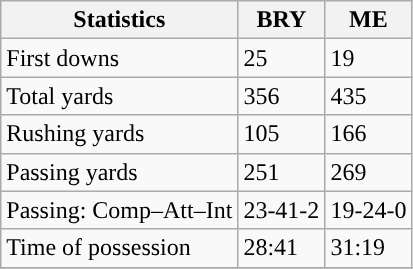<table class="wikitable" style="float: left;">
<tr>
<th>Statistics</th>
<th>BRY</th>
<th>ME</th>
</tr>
<tr>
<td>First downs</td>
<td>25</td>
<td>19</td>
</tr>
<tr>
<td>Total yards</td>
<td>356</td>
<td>435</td>
</tr>
<tr>
<td>Rushing yards</td>
<td>105</td>
<td>166</td>
</tr>
<tr>
<td>Passing yards</td>
<td>251</td>
<td>269</td>
</tr>
<tr>
<td>Passing: Comp–Att–Int</td>
<td>23-41-2</td>
<td>19-24-0</td>
</tr>
<tr>
<td>Time of possession</td>
<td>28:41</td>
<td>31:19</td>
</tr>
<tr>
</tr>
</table>
